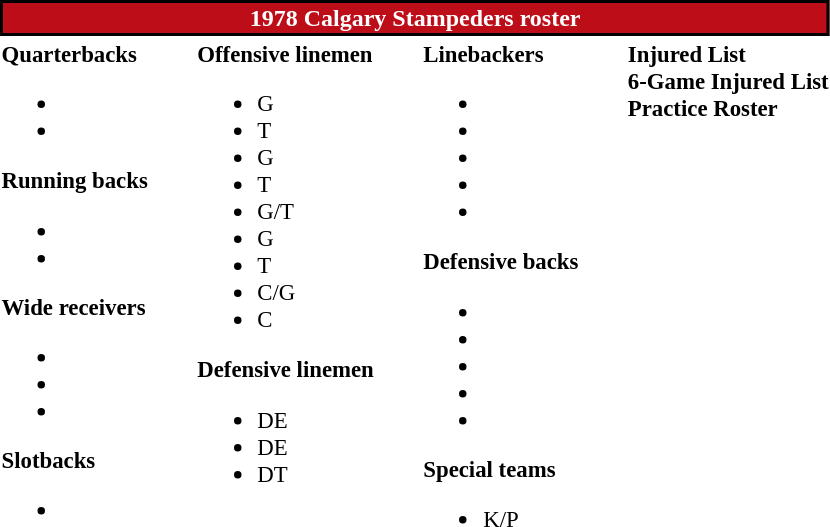<table class="toccolours" style="text-align: left;">
<tr>
<th colspan="9" style="background-color: #BD0D18; color:white; border:2px solid black; text-align: center">1978 Calgary Stampeders roster</th>
</tr>
<tr>
<td style="font-size: 95%;vertical-align:top;"><strong>Quarterbacks</strong><br><ul><li></li><li></li></ul><strong>Running backs</strong><ul><li></li><li></li></ul><strong>Wide receivers</strong><ul><li></li><li></li><li></li></ul><strong>Slotbacks</strong><ul><li></li></ul></td>
<td style="width: 25px;"></td>
<td style="font-size: 95%;vertical-align:top;"><strong>Offensive linemen</strong><br><ul><li> G</li><li> T</li><li> G</li><li> T</li><li> G/T</li><li> G</li><li> T</li><li> C/G</li><li> C</li></ul><strong>Defensive linemen</strong><ul><li> DE</li><li> DE</li><li> DT</li></ul></td>
<td style="width: 25px;"></td>
<td style="font-size: 95%;vertical-align:top;"><strong>Linebackers </strong><br><ul><li></li><li></li><li></li><li></li><li></li></ul><strong>Defensive backs</strong><ul><li></li><li></li><li></li><li></li><li></li></ul><strong>Special teams</strong><ul><li> K/P</li></ul></td>
<td style="width: 25px;"></td>
<td style="font-size: 95%;vertical-align:top;"><strong>Injured List</strong><br><strong>6-Game Injured List</strong><br><strong>Practice Roster</strong><br></td>
</tr>
<tr>
</tr>
</table>
